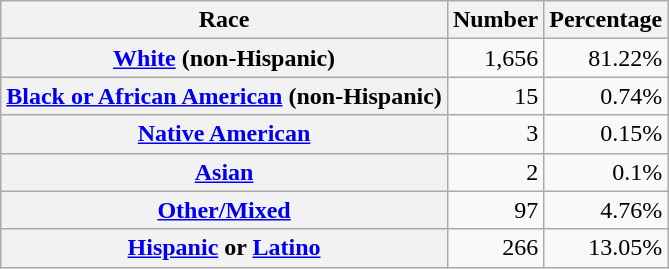<table class="wikitable" style="text-align:right">
<tr>
<th scope="col">Race</th>
<th scope="col">Number</th>
<th scope="col">Percentage</th>
</tr>
<tr>
<th scope="row"><a href='#'>White</a> (non-Hispanic)</th>
<td>1,656</td>
<td>81.22%</td>
</tr>
<tr>
<th scope="row"><a href='#'>Black or African American</a> (non-Hispanic)</th>
<td>15</td>
<td>0.74%</td>
</tr>
<tr>
<th scope="row"><a href='#'>Native American</a></th>
<td>3</td>
<td>0.15%</td>
</tr>
<tr>
<th scope="row"><a href='#'>Asian</a></th>
<td>2</td>
<td>0.1%</td>
</tr>
<tr>
<th scope="row"><a href='#'>Other/Mixed</a></th>
<td>97</td>
<td>4.76%</td>
</tr>
<tr>
<th scope="row"><a href='#'>Hispanic</a> or <a href='#'>Latino</a></th>
<td>266</td>
<td>13.05%</td>
</tr>
</table>
